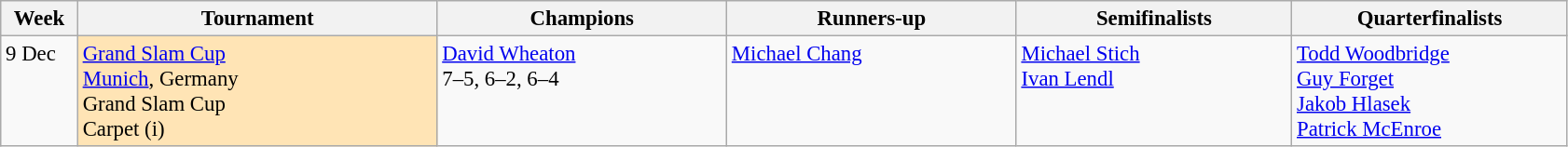<table class=wikitable style=font-size:95%>
<tr>
<th style="width:48px;">Week</th>
<th style="width:250px;">Tournament</th>
<th style="width:200px;">Champions</th>
<th style="width:200px;">Runners-up</th>
<th style="width:190px;">Semifinalists</th>
<th style="width:190px;">Quarterfinalists</th>
</tr>
<tr valign=top>
<td>9 Dec</td>
<td bgcolor=moccasin><a href='#'>Grand Slam Cup</a><br> <a href='#'>Munich</a>, Germany<br>Grand Slam Cup <br> Carpet (i)</td>
<td> <a href='#'>David Wheaton</a><br> 7–5, 6–2, 6–4</td>
<td> <a href='#'>Michael Chang</a></td>
<td> <a href='#'>Michael Stich</a><br> <a href='#'>Ivan Lendl</a></td>
<td> <a href='#'>Todd Woodbridge</a><br> <a href='#'>Guy Forget</a><br> <a href='#'>Jakob Hlasek</a><br> <a href='#'>Patrick McEnroe</a></td>
</tr>
</table>
